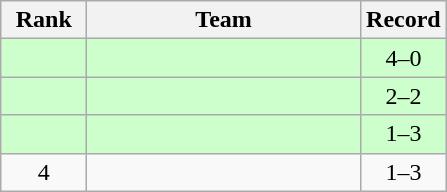<table class="wikitable" style="text-align: center">
<tr>
<th width=50>Rank</th>
<th width=175>Team</th>
<th width=50>Record</th>
</tr>
<tr bgcolor=ccffcc>
<td></td>
<td align=left></td>
<td>4–0</td>
</tr>
<tr bgcolor=ccffcc>
<td></td>
<td align=left></td>
<td>2–2</td>
</tr>
<tr bgcolor=ccffcc>
<td></td>
<td align=left></td>
<td>1–3</td>
</tr>
<tr>
<td>4</td>
<td align=left></td>
<td>1–3</td>
</tr>
</table>
